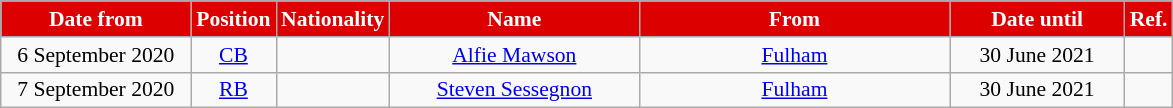<table class="wikitable"  style="text-align:center; font-size:90%; ">
<tr>
<th style="background:#DD0000; color:#FFFFFF; width:120px;">Date from</th>
<th style="background:#DD0000; color:#FFFFFF; width:50px;">Position</th>
<th style="background:#DD0000; color:#FFFFFF; width:50px;">Nationality</th>
<th style="background:#DD0000; color:#FFFFFF; width:160px;">Name</th>
<th style="background:#DD0000; color:#FFFFFF; width:200px;">From</th>
<th style="background:#DD0000; color:#FFFFFF; width:110px;">Date until</th>
<th style="background:#DD0000; color:#FFFFFF; width:25px;">Ref.</th>
</tr>
<tr>
<td>6 September 2020</td>
<td><a href='#'>CB</a></td>
<td></td>
<td><a href='#'>Alfie Mawson</a></td>
<td> <a href='#'>Fulham</a></td>
<td>30 June 2021</td>
<td></td>
</tr>
<tr>
<td>7 September 2020</td>
<td><a href='#'>RB</a></td>
<td></td>
<td><a href='#'>Steven Sessegnon</a></td>
<td> <a href='#'>Fulham</a></td>
<td>30 June 2021</td>
<td></td>
</tr>
</table>
